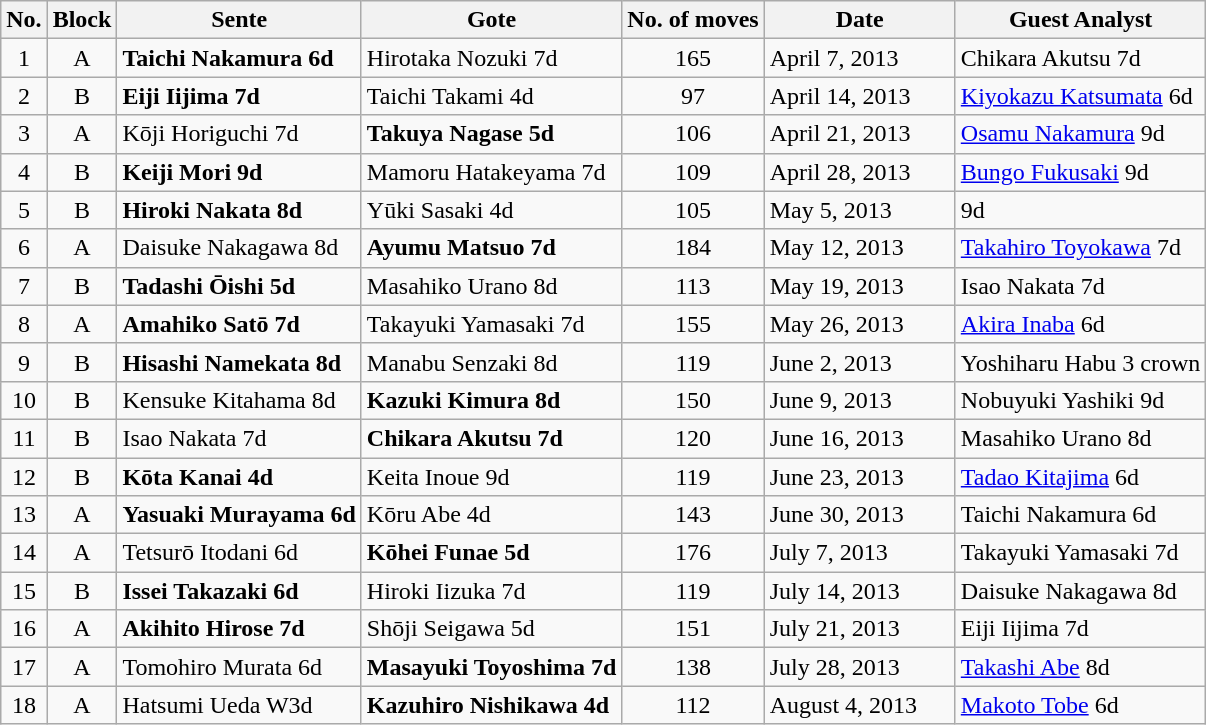<table class="wikitable">
<tr>
<th width="20">No.</th>
<th>Block</th>
<th>Sente</th>
<th>Gote</th>
<th>No. of moves</th>
<th width="120">Date</th>
<th>Guest Analyst</th>
</tr>
<tr>
<td align="center">1</td>
<td align="center">A</td>
<td><strong>Taichi Nakamura 6d</strong></td>
<td>Hirotaka Nozuki 7d</td>
<td align="center">165</td>
<td>April 7, 2013</td>
<td>Chikara Akutsu 7d</td>
</tr>
<tr>
<td align="center">2</td>
<td align="center">B</td>
<td><strong>Eiji Iijima 7d</strong></td>
<td>Taichi Takami 4d</td>
<td align="center">97</td>
<td>April 14, 2013</td>
<td><a href='#'>Kiyokazu Katsumata</a> 6d</td>
</tr>
<tr>
<td align="center">3</td>
<td align="center">A</td>
<td>Kōji Horiguchi 7d</td>
<td><strong>Takuya Nagase 5d</strong></td>
<td align="center">106</td>
<td>April 21, 2013</td>
<td><a href='#'>Osamu Nakamura</a> 9d</td>
</tr>
<tr>
<td align="center">4</td>
<td align="center">B</td>
<td><strong>Keiji Mori 9d</strong></td>
<td>Mamoru Hatakeyama 7d</td>
<td align="center">109</td>
<td>April 28, 2013</td>
<td><a href='#'>Bungo Fukusaki</a> 9d</td>
</tr>
<tr>
<td align="center">5</td>
<td align="center">B</td>
<td><strong>Hiroki Nakata 8d</strong></td>
<td>Yūki Sasaki 4d</td>
<td align="center">105</td>
<td>May 5, 2013</td>
<td> 9d</td>
</tr>
<tr>
<td align="center">6</td>
<td align="center">A</td>
<td>Daisuke Nakagawa 8d</td>
<td><strong>Ayumu Matsuo 7d</strong></td>
<td align="center">184</td>
<td>May 12, 2013</td>
<td><a href='#'>Takahiro Toyokawa</a> 7d</td>
</tr>
<tr>
<td align="center">7</td>
<td align="center">B</td>
<td><strong>Tadashi Ōishi 5d</strong></td>
<td>Masahiko Urano 8d</td>
<td align="center">113</td>
<td>May 19, 2013</td>
<td>Isao Nakata 7d</td>
</tr>
<tr>
<td align="center">8</td>
<td align="center">A</td>
<td><strong>Amahiko Satō 7d</strong></td>
<td>Takayuki Yamasaki 7d</td>
<td align="center">155</td>
<td>May 26, 2013</td>
<td><a href='#'>Akira Inaba</a> 6d</td>
</tr>
<tr>
<td align="center">9</td>
<td align="center">B</td>
<td><strong>Hisashi Namekata 8d</strong></td>
<td>Manabu Senzaki 8d</td>
<td align="center">119</td>
<td>June 2, 2013</td>
<td>Yoshiharu Habu 3 crown</td>
</tr>
<tr>
<td align="center">10</td>
<td align="center">B</td>
<td>Kensuke Kitahama 8d</td>
<td><strong>Kazuki Kimura 8d</strong></td>
<td align="center">150</td>
<td>June 9, 2013</td>
<td>Nobuyuki Yashiki 9d</td>
</tr>
<tr>
<td align="center">11</td>
<td align="center">B</td>
<td>Isao Nakata 7d</td>
<td><strong>Chikara Akutsu 7d</strong></td>
<td align="center">120</td>
<td>June 16, 2013</td>
<td>Masahiko Urano 8d</td>
</tr>
<tr>
<td align="center">12</td>
<td align="center">B</td>
<td><strong>Kōta Kanai 4d</strong></td>
<td>Keita Inoue 9d</td>
<td align="center">119</td>
<td>June 23, 2013</td>
<td><a href='#'>Tadao Kitajima</a> 6d</td>
</tr>
<tr>
<td align="center">13</td>
<td align="center">A</td>
<td><strong>Yasuaki Murayama 6d</strong></td>
<td>Kōru Abe 4d</td>
<td align="center">143</td>
<td>June 30, 2013</td>
<td>Taichi Nakamura 6d</td>
</tr>
<tr>
<td align="center">14</td>
<td align="center">A</td>
<td>Tetsurō Itodani 6d</td>
<td><strong>Kōhei Funae 5d</strong></td>
<td align="center">176</td>
<td>July 7, 2013</td>
<td>Takayuki Yamasaki 7d</td>
</tr>
<tr>
<td align="center">15</td>
<td align="center">B</td>
<td><strong>Issei Takazaki 6d</strong></td>
<td>Hiroki Iizuka 7d</td>
<td align="center">119</td>
<td>July 14, 2013</td>
<td>Daisuke Nakagawa 8d</td>
</tr>
<tr>
<td align="center">16</td>
<td align="center">A</td>
<td><strong>Akihito Hirose 7d</strong></td>
<td>Shōji Seigawa 5d</td>
<td align="center">151</td>
<td>July 21, 2013</td>
<td>Eiji Iijima 7d</td>
</tr>
<tr>
<td align="center">17</td>
<td align="center">A</td>
<td>Tomohiro Murata 6d</td>
<td><strong>Masayuki Toyoshima 7d</strong></td>
<td align="center">138</td>
<td>July 28, 2013</td>
<td><a href='#'>Takashi Abe</a> 8d</td>
</tr>
<tr>
<td align="center">18</td>
<td align="center">A</td>
<td>Hatsumi Ueda W3d</td>
<td><strong>Kazuhiro Nishikawa 4d</strong></td>
<td align="center">112</td>
<td>August 4, 2013</td>
<td><a href='#'>Makoto Tobe</a> 6d</td>
</tr>
</table>
